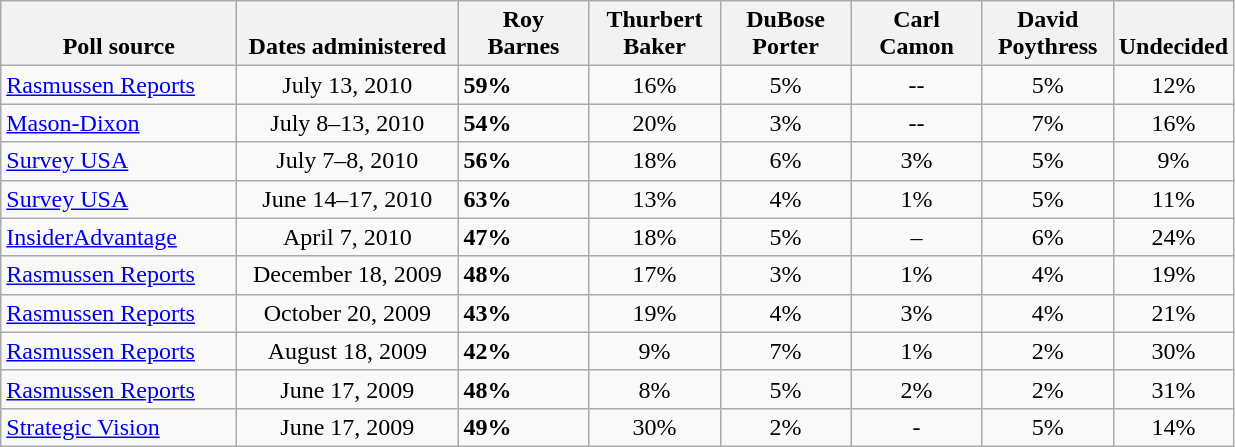<table class="wikitable">
<tr valign=bottom>
<th style="width:150px;">Poll source</th>
<th style="width:140px;">Dates administered</th>
<th style="width:80px;">Roy<br>Barnes</th>
<th style="width:80px;">Thurbert<br>Baker</th>
<th style="width:80px;">DuBose<br>Porter</th>
<th style="width:80px;">Carl<br>Camon</th>
<th style="width:80px;">David<br>Poythress</th>
<th>Undecided</th>
</tr>
<tr>
<td><a href='#'>Rasmussen Reports</a></td>
<td align=center>July 13, 2010</td>
<td><strong>59%</strong></td>
<td align=center>16%</td>
<td align=center>5%</td>
<td align=center>--</td>
<td align=center>5%</td>
<td align=center>12%</td>
</tr>
<tr>
<td><a href='#'>Mason-Dixon</a></td>
<td align=center>July 8–13, 2010</td>
<td><strong>54%</strong></td>
<td align=center>20%</td>
<td align=center>3%</td>
<td align=center>--</td>
<td align=center>7%</td>
<td align=center>16%</td>
</tr>
<tr>
<td><a href='#'>Survey USA</a></td>
<td align=center>July 7–8, 2010</td>
<td><strong>56%</strong></td>
<td align=center>18%</td>
<td align=center>6%</td>
<td align=center>3%</td>
<td align=center>5%</td>
<td align=center>9%</td>
</tr>
<tr>
<td><a href='#'>Survey USA</a></td>
<td align=center>June 14–17, 2010</td>
<td><strong>63%</strong></td>
<td align=center>13%</td>
<td align=center>4%</td>
<td align=center>1%</td>
<td align=center>5%</td>
<td align=center>11%</td>
</tr>
<tr>
<td><a href='#'>InsiderAdvantage</a></td>
<td align=center>April 7, 2010</td>
<td><strong>47%</strong></td>
<td align=center>18%</td>
<td align=center>5%</td>
<td align=center>–</td>
<td align=center>6%</td>
<td align=center>24%</td>
</tr>
<tr>
<td><a href='#'>Rasmussen Reports</a></td>
<td align=center>December 18, 2009</td>
<td><strong>48%</strong></td>
<td align=center>17%</td>
<td align=center>3%</td>
<td align=center>1%</td>
<td align=center>4%</td>
<td align=center>19%</td>
</tr>
<tr>
<td><a href='#'>Rasmussen Reports</a></td>
<td align=center>October 20, 2009</td>
<td><strong>43%</strong></td>
<td align=center>19%</td>
<td align=center>4%</td>
<td align=center>3%</td>
<td align=center>4%</td>
<td align=center>21%</td>
</tr>
<tr>
<td><a href='#'>Rasmussen Reports</a></td>
<td align=center>August 18, 2009</td>
<td><strong>42%</strong></td>
<td align=center>9%</td>
<td align=center>7%</td>
<td align=center>1%</td>
<td align=center>2%</td>
<td align=center>30%</td>
</tr>
<tr>
<td><a href='#'>Rasmussen Reports</a></td>
<td align=center>June 17, 2009</td>
<td><strong>48%</strong></td>
<td align=center>8%</td>
<td align=center>5%</td>
<td align=center>2%</td>
<td align=center>2%</td>
<td align=center>31%</td>
</tr>
<tr>
<td><a href='#'>Strategic Vision</a></td>
<td align=center>June 17, 2009</td>
<td><strong>49%</strong></td>
<td align=center>30%</td>
<td align=center>2%</td>
<td align=center>-</td>
<td align=center>5%</td>
<td align=center>14%</td>
</tr>
</table>
